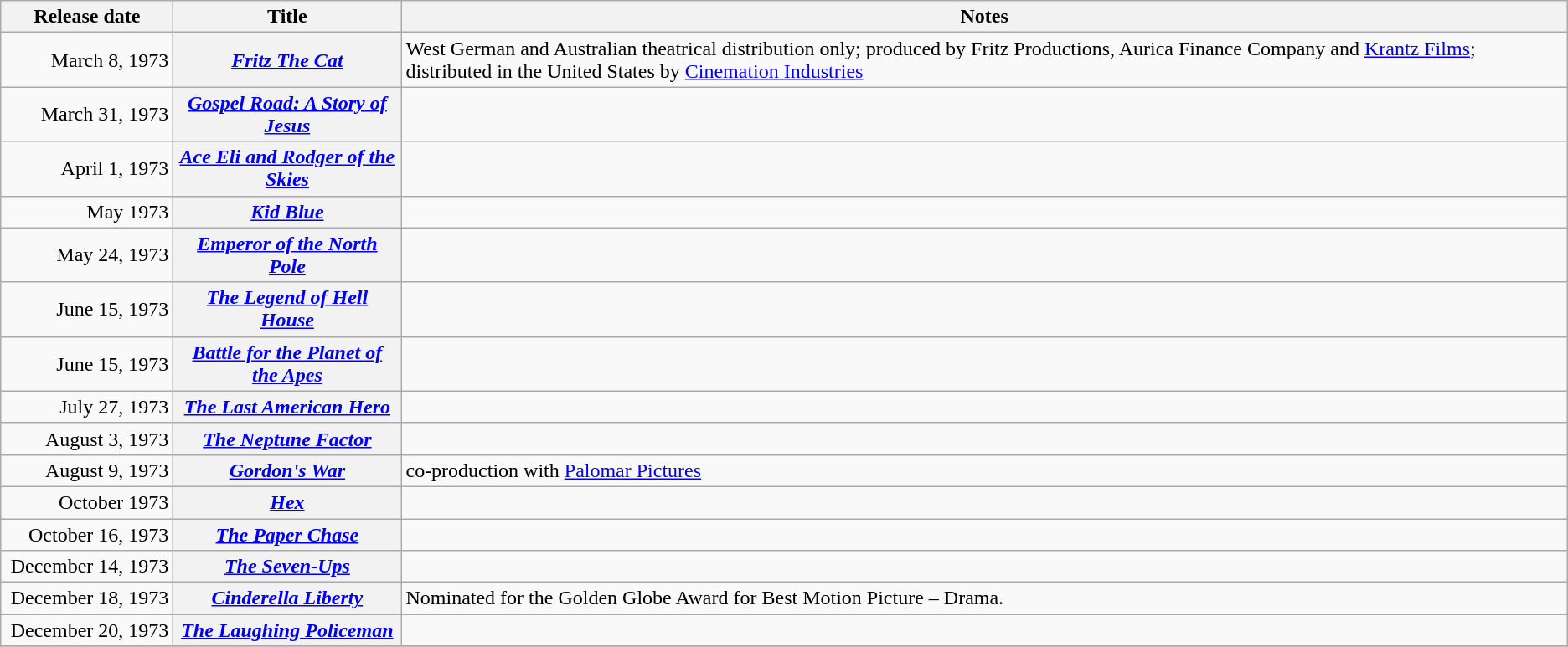<table class="wikitable plainrowheaders sortable">
<tr>
<th scope="col" style="width:130px;">Release date</th>
<th scope="col">Title</th>
<th scope="col" class="unsortable">Notes</th>
</tr>
<tr>
<td style="text-align:right;">March 8, 1973</td>
<th scope="row"><em><a href='#'>Fritz The Cat</a></em></th>
<td>West German and Australian theatrical distribution only; produced by Fritz Productions, Aurica Finance Company and <a href='#'>Krantz Films</a>; distributed in the United States by <a href='#'>Cinemation Industries</a></td>
</tr>
<tr>
<td style="text-align:right;">March 31, 1973</td>
<th scope="row"><em><a href='#'>Gospel Road: A Story of Jesus</a></em></th>
<td></td>
</tr>
<tr>
<td style="text-align:right;">April 1, 1973</td>
<th scope="row"><em><a href='#'>Ace Eli and Rodger of the Skies</a></em></th>
<td></td>
</tr>
<tr>
<td style="text-align:right;">May 1973</td>
<th scope="row"><em><a href='#'>Kid Blue</a></em></th>
<td></td>
</tr>
<tr>
<td style="text-align:right;">May 24, 1973</td>
<th scope="row"><em><a href='#'>Emperor of the North Pole</a></em></th>
<td></td>
</tr>
<tr>
<td style="text-align:right;">June 15, 1973</td>
<th scope="row"><em><a href='#'>The Legend of Hell House</a></em></th>
<td></td>
</tr>
<tr>
<td style="text-align:right;">June 15, 1973</td>
<th scope="row"><em><a href='#'>Battle for the Planet of the Apes</a></em></th>
<td></td>
</tr>
<tr>
<td style="text-align:right;">July 27, 1973</td>
<th scope="row"><em><a href='#'>The Last American Hero</a></em></th>
<td></td>
</tr>
<tr>
<td style="text-align:right;">August 3, 1973</td>
<th scope="row"><em><a href='#'>The Neptune Factor</a></em></th>
<td></td>
</tr>
<tr>
<td style="text-align:right;">August 9, 1973</td>
<th scope="row"><em><a href='#'>Gordon's War</a></em></th>
<td>co-production with <a href='#'>Palomar Pictures</a></td>
</tr>
<tr>
<td style="text-align:right;">October 1973</td>
<th scope="row"><em><a href='#'>Hex</a></em></th>
<td></td>
</tr>
<tr>
<td style="text-align:right;">October 16, 1973</td>
<th scope="row"><em><a href='#'>The Paper Chase</a></em></th>
<td></td>
</tr>
<tr>
<td style="text-align:right;">December 14, 1973</td>
<th scope="row"><em><a href='#'>The Seven-Ups</a></em></th>
<td></td>
</tr>
<tr>
<td style="text-align:right;">December 18, 1973</td>
<th scope="row"><em><a href='#'>Cinderella Liberty</a></em></th>
<td>Nominated for the Golden Globe Award for Best Motion Picture – Drama.</td>
</tr>
<tr>
<td style="text-align:right;">December 20, 1973</td>
<th scope="row"><em><a href='#'>The Laughing Policeman</a></em></th>
<td></td>
</tr>
<tr>
</tr>
</table>
